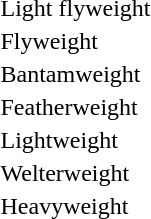<table>
<tr>
<td>Light flyweight<br></td>
<td></td>
<td></td>
<td></td>
</tr>
<tr>
<td>Flyweight<br></td>
<td></td>
<td></td>
<td></td>
</tr>
<tr>
<td>Bantamweight<br></td>
<td></td>
<td></td>
<td></td>
</tr>
<tr>
<td>Featherweight<br></td>
<td></td>
<td></td>
<td></td>
</tr>
<tr>
<td>Lightweight<br></td>
<td></td>
<td></td>
<td></td>
</tr>
<tr>
<td>Welterweight<br></td>
<td></td>
<td></td>
<td></td>
</tr>
<tr>
<td>Heavyweight<br></td>
<td></td>
<td></td>
<td></td>
</tr>
</table>
